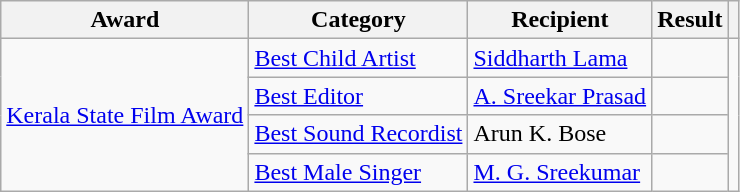<table class="wikitable">
<tr>
<th>Award</th>
<th>Category</th>
<th>Recipient</th>
<th>Result</th>
<th></th>
</tr>
<tr>
<td rowspan="4"><a href='#'>Kerala State Film Award</a></td>
<td><a href='#'>Best Child Artist</a></td>
<td><a href='#'>Siddharth Lama</a></td>
<td></td>
<td rowspan="4"></td>
</tr>
<tr>
<td><a href='#'>Best Editor</a></td>
<td><a href='#'>A. Sreekar Prasad</a></td>
<td></td>
</tr>
<tr>
<td><a href='#'>Best Sound Recordist</a></td>
<td>Arun K. Bose</td>
<td></td>
</tr>
<tr>
<td><a href='#'>Best Male Singer</a></td>
<td><a href='#'>M. G. Sreekumar</a></td>
<td></td>
</tr>
</table>
